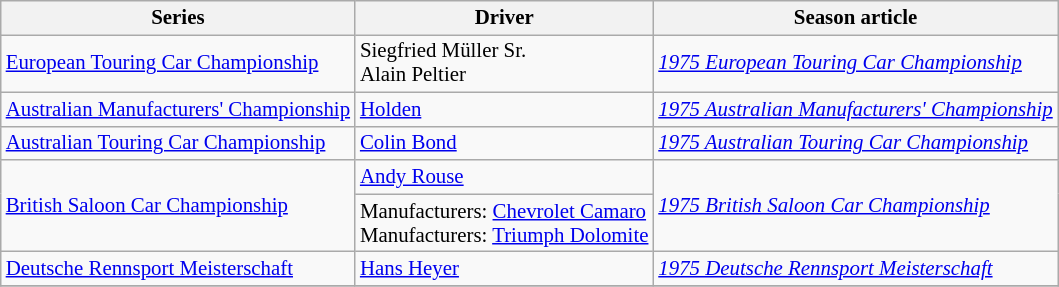<table class="wikitable" style="font-size: 87%;">
<tr>
<th>Series</th>
<th>Driver</th>
<th>Season article</th>
</tr>
<tr>
<td><a href='#'>European Touring Car Championship</a></td>
<td> Siegfried Müller Sr.<br> Alain Peltier</td>
<td><em><a href='#'>1975 European Touring Car Championship</a></em></td>
</tr>
<tr>
<td><a href='#'>Australian Manufacturers' Championship</a></td>
<td> <a href='#'>Holden</a></td>
<td><em><a href='#'>1975 Australian Manufacturers' Championship</a></em></td>
</tr>
<tr>
<td><a href='#'>Australian Touring Car Championship</a></td>
<td> <a href='#'>Colin Bond</a></td>
<td><em><a href='#'>1975 Australian Touring Car Championship</a></em></td>
</tr>
<tr>
<td rowspan=2><a href='#'>British Saloon Car Championship</a></td>
<td> <a href='#'>Andy Rouse</a></td>
<td rowspan=2><em><a href='#'>1975 British Saloon Car Championship</a></em></td>
</tr>
<tr>
<td>Manufacturers:  <a href='#'>Chevrolet Camaro</a><br>Manufacturers:  <a href='#'>Triumph Dolomite</a></td>
</tr>
<tr>
<td><a href='#'>Deutsche Rennsport Meisterschaft</a></td>
<td> <a href='#'>Hans Heyer</a></td>
<td><em><a href='#'>1975 Deutsche Rennsport Meisterschaft</a></em></td>
</tr>
<tr>
</tr>
</table>
